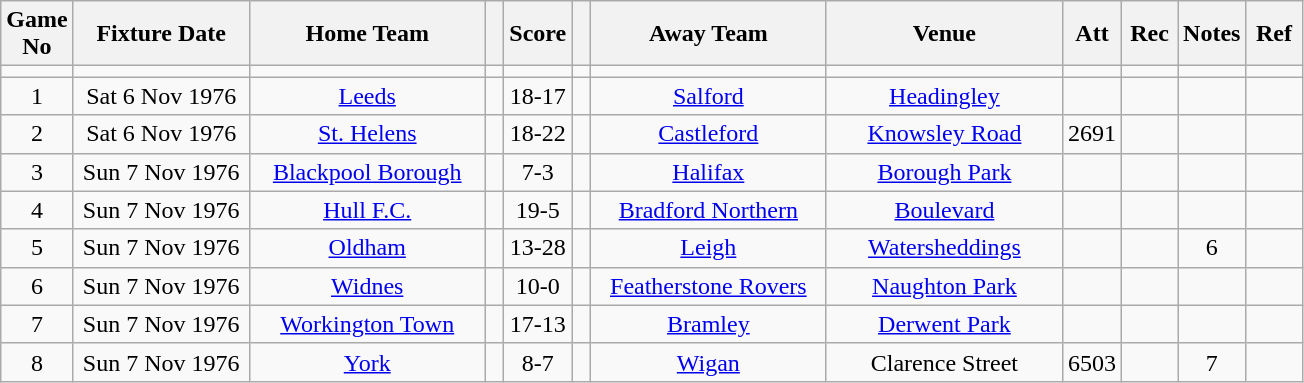<table class="wikitable" style="text-align:center;">
<tr>
<th width=10 abbr="No">Game No</th>
<th width=110 abbr="Date">Fixture Date</th>
<th width=150 abbr="Home Team">Home Team</th>
<th width=5 abbr="space"></th>
<th width=20 abbr="Score">Score</th>
<th width=5 abbr="space"></th>
<th width=150 abbr="Away Team">Away Team</th>
<th width=150 abbr="Venue">Venue</th>
<th width=30 abbr="Att">Att</th>
<th width=30 abbr="Rec">Rec</th>
<th width=20 abbr="Notes">Notes</th>
<th width=30 abbr="Ref">Ref</th>
</tr>
<tr>
<td></td>
<td></td>
<td></td>
<td></td>
<td></td>
<td></td>
<td></td>
<td></td>
<td></td>
<td></td>
<td></td>
<td></td>
</tr>
<tr>
<td>1</td>
<td>Sat 6 Nov 1976</td>
<td><a href='#'>Leeds</a></td>
<td></td>
<td>18-17</td>
<td></td>
<td><a href='#'>Salford</a></td>
<td><a href='#'>Headingley</a></td>
<td></td>
<td></td>
<td></td>
<td></td>
</tr>
<tr>
<td>2</td>
<td>Sat 6 Nov 1976</td>
<td><a href='#'>St. Helens</a></td>
<td></td>
<td>18-22</td>
<td></td>
<td><a href='#'>Castleford</a></td>
<td><a href='#'>Knowsley Road</a></td>
<td>2691</td>
<td></td>
<td></td>
<td></td>
</tr>
<tr>
<td>3</td>
<td>Sun 7 Nov 1976</td>
<td><a href='#'>Blackpool Borough</a></td>
<td></td>
<td>7-3</td>
<td></td>
<td><a href='#'>Halifax</a></td>
<td><a href='#'>Borough Park</a></td>
<td></td>
<td></td>
<td></td>
<td></td>
</tr>
<tr>
<td>4</td>
<td>Sun 7 Nov 1976</td>
<td><a href='#'>Hull F.C.</a></td>
<td></td>
<td>19-5</td>
<td></td>
<td><a href='#'>Bradford Northern</a></td>
<td><a href='#'>Boulevard</a></td>
<td></td>
<td></td>
<td></td>
<td></td>
</tr>
<tr>
<td>5</td>
<td>Sun 7 Nov 1976</td>
<td><a href='#'>Oldham</a></td>
<td></td>
<td>13-28</td>
<td></td>
<td><a href='#'>Leigh</a></td>
<td><a href='#'>Watersheddings</a></td>
<td></td>
<td></td>
<td>6</td>
<td></td>
</tr>
<tr>
<td>6</td>
<td>Sun 7 Nov 1976</td>
<td><a href='#'>Widnes</a></td>
<td></td>
<td>10-0</td>
<td></td>
<td><a href='#'>Featherstone Rovers</a></td>
<td><a href='#'>Naughton Park</a></td>
<td></td>
<td></td>
<td></td>
<td></td>
</tr>
<tr>
<td>7</td>
<td>Sun 7 Nov 1976</td>
<td><a href='#'>Workington Town</a></td>
<td></td>
<td>17-13</td>
<td></td>
<td><a href='#'>Bramley</a></td>
<td><a href='#'>Derwent Park</a></td>
<td></td>
<td></td>
<td></td>
<td></td>
</tr>
<tr>
<td>8</td>
<td>Sun 7 Nov 1976</td>
<td><a href='#'>York</a></td>
<td></td>
<td>8-7</td>
<td></td>
<td><a href='#'>Wigan</a></td>
<td>Clarence Street</td>
<td>6503</td>
<td></td>
<td>7</td>
<td></td>
</tr>
</table>
